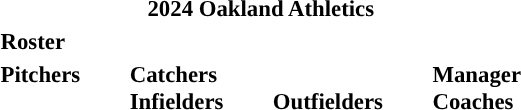<table class="toccolours" style="font-size: 95%;">
<tr>
<th colspan="10">2024 Oakland Athletics</th>
</tr>
<tr>
<td colspan="10"><strong>Roster</strong></td>
</tr>
<tr>
<td valign="top"><strong>Pitchers</strong><br>






























</td>
<td style="width:25px;"></td>
<td valign="top"><strong>Catchers</strong><br>

<strong>Infielders</strong>













</td>
<td style="width:25px;"></td>
<td valign="top"><br><strong>Outfielders</strong>






</td>
<td style="width:25px;"></td>
<td valign="top"><strong>Manager</strong><br>
<strong>Coaches</strong>
 
 
 
 
 
 
 
 
 
 
 </td>
</tr>
</table>
